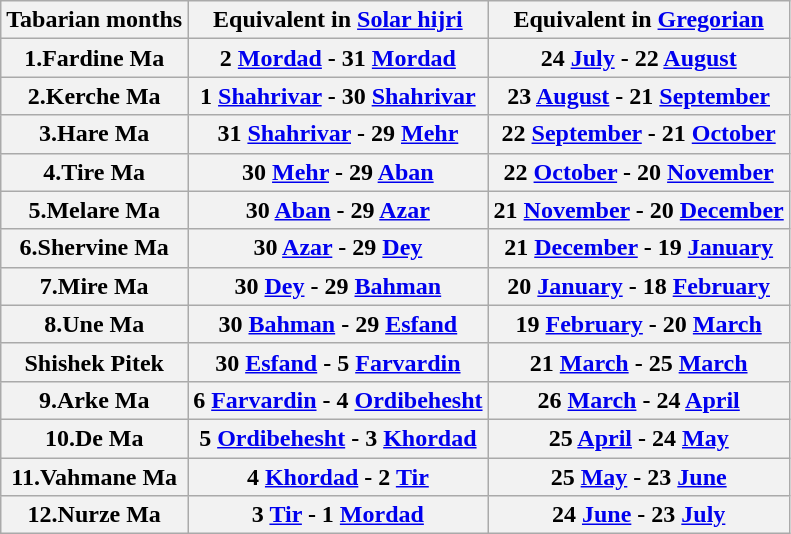<table class="wikitable">
<tr>
<th>Tabarian months</th>
<th>Equivalent in <a href='#'>Solar hijri</a></th>
<th>Equivalent in <a href='#'>Gregorian</a></th>
</tr>
<tr>
<th>1.Fardine Ma</th>
<th>2 <a href='#'>Mordad</a> - 31 <a href='#'>Mordad</a></th>
<th>24 <a href='#'>July</a> - 22 <a href='#'>August</a></th>
</tr>
<tr>
<th>2.Kerche Ma</th>
<th>1 <a href='#'>Shahrivar</a> - 30 <a href='#'>Shahrivar</a></th>
<th>23 <a href='#'>August</a> - 21 <a href='#'>September</a></th>
</tr>
<tr>
<th>3.Hare Ma</th>
<th>31 <a href='#'>Shahrivar</a> - 29 <a href='#'>Mehr</a></th>
<th>22 <a href='#'>September</a> - 21 <a href='#'>October</a></th>
</tr>
<tr>
<th>4.Tire Ma</th>
<th>30 <a href='#'>Mehr</a> - 29 <a href='#'>Aban</a></th>
<th>22 <a href='#'>October</a> - 20 <a href='#'>November</a></th>
</tr>
<tr>
<th>5.Melare Ma</th>
<th>30 <a href='#'>Aban</a> - 29 <a href='#'>Azar</a></th>
<th>21 <a href='#'>November</a> - 20 <a href='#'>December</a></th>
</tr>
<tr>
<th>6.Shervine Ma</th>
<th>30 <a href='#'>Azar</a> - 29 <a href='#'>Dey</a></th>
<th>21 <a href='#'>December</a> - 19  <a href='#'>January</a></th>
</tr>
<tr>
<th>7.Mire Ma</th>
<th>30 <a href='#'>Dey</a> - 29 <a href='#'>Bahman</a></th>
<th>20 <a href='#'>January</a> - 18 <a href='#'>February</a></th>
</tr>
<tr>
<th>8.Une Ma</th>
<th>30 <a href='#'>Bahman</a> - 29 <a href='#'>Esfand</a></th>
<th>19 <a href='#'>February</a> - 20 <a href='#'>March</a></th>
</tr>
<tr>
<th>Shishek Pitek</th>
<th>30 <a href='#'>Esfand</a> - 5 <a href='#'>Farvardin</a></th>
<th>21  <a href='#'>March</a> - 25  <a href='#'>March</a></th>
</tr>
<tr>
<th>9.Arke Ma</th>
<th>6 <a href='#'>Farvardin</a> - 4 <a href='#'>Ordibehesht</a></th>
<th>26 <a href='#'>March</a> - 24 <a href='#'>April</a></th>
</tr>
<tr>
<th>10.De Ma</th>
<th>5 <a href='#'>Ordibehesht</a> - 3 <a href='#'>Khordad</a></th>
<th>25 <a href='#'>April</a> - 24 <a href='#'>May</a></th>
</tr>
<tr>
<th>11.Vahmane Ma</th>
<th>4 <a href='#'>Khordad</a> - 2 <a href='#'>Tir</a></th>
<th>25 <a href='#'>May</a> - 23 <a href='#'>June</a></th>
</tr>
<tr>
<th>12.Nurze Ma</th>
<th>3 <a href='#'>Tir</a> - 1 <a href='#'>Mordad</a></th>
<th>24 <a href='#'>June</a> - 23 <a href='#'>July</a></th>
</tr>
</table>
